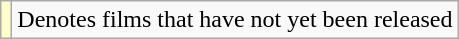<table class="wikitable">
<tr>
<td style="background:#ffc;"></td>
<td>Denotes films that have not yet been released</td>
</tr>
</table>
